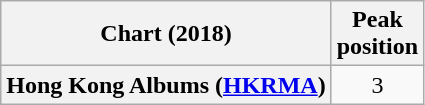<table class="wikitable plainrowheaders">
<tr>
<th>Chart (2018)</th>
<th>Peak<br>position</th>
</tr>
<tr>
<th scope="row">Hong Kong Albums (<a href='#'>HKRMA</a>)</th>
<td style="text-align:center;">3</td>
</tr>
</table>
